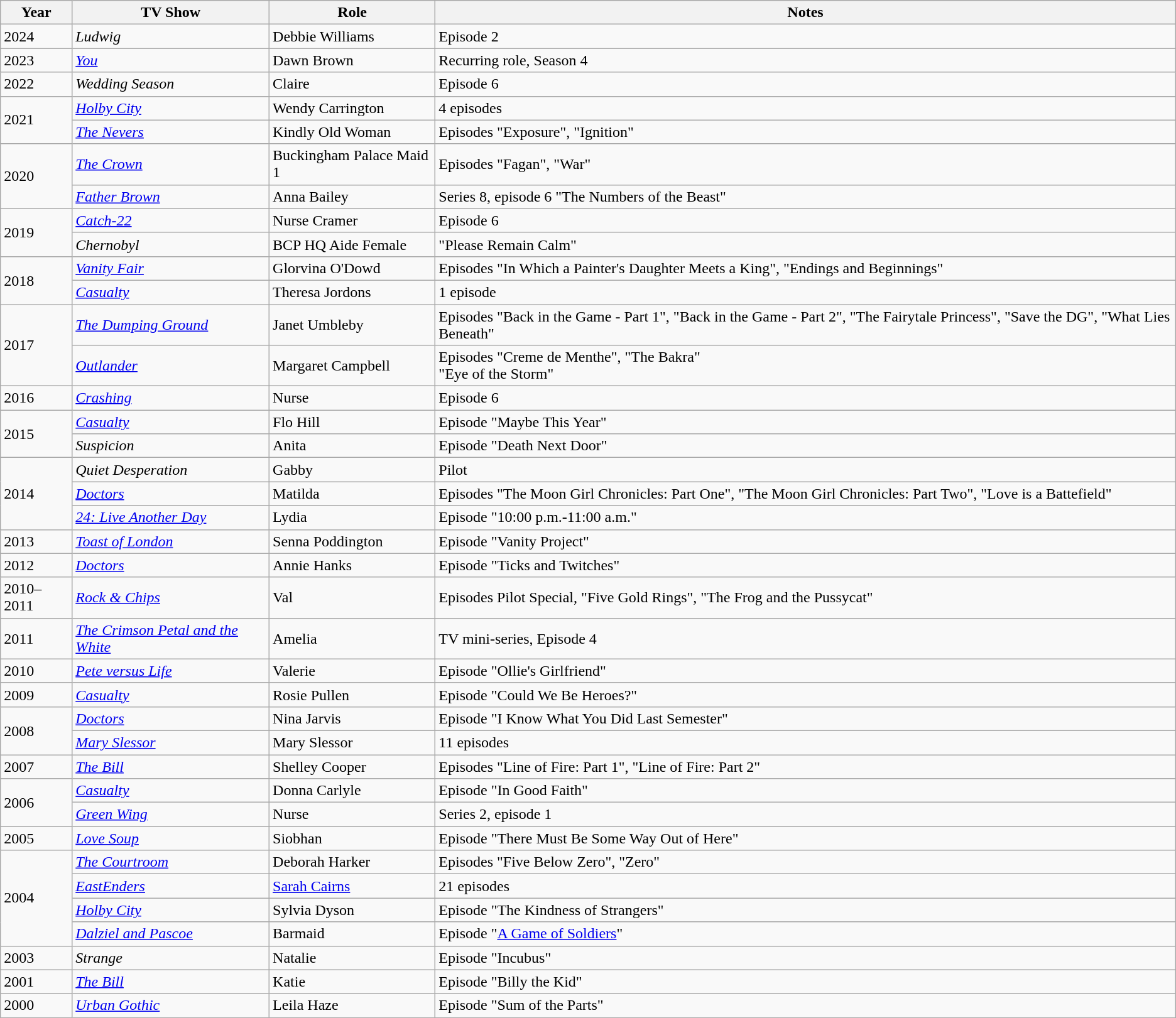<table class="wikitable sortable">
<tr>
<th>Year</th>
<th>TV Show</th>
<th>Role</th>
<th class="unsortable">Notes</th>
</tr>
<tr>
<td rowspan= "1">2024</td>
<td><em>Ludwig</em></td>
<td>Debbie Williams</td>
<td>Episode 2</td>
</tr>
<tr>
<td rowspan= "1">2023</td>
<td><em><a href='#'>You</a></em></td>
<td>Dawn Brown</td>
<td>Recurring role, Season 4</td>
</tr>
<tr>
<td rowspan"1">2022</td>
<td><em>Wedding Season</em></td>
<td>Claire</td>
<td>Episode 6</td>
</tr>
<tr>
<td rowspan= "2">2021</td>
<td><em><a href='#'>Holby City</a></em></td>
<td>Wendy Carrington</td>
<td>4 episodes</td>
</tr>
<tr>
<td><em><a href='#'>The Nevers</a></em></td>
<td>Kindly Old Woman</td>
<td>Episodes "Exposure", "Ignition"</td>
</tr>
<tr>
<td rowspan= "2">2020</td>
<td><em><a href='#'>The Crown</a></em></td>
<td>Buckingham Palace Maid 1</td>
<td>Episodes "Fagan", "War"</td>
</tr>
<tr>
<td><em><a href='#'>Father Brown</a></em></td>
<td>Anna Bailey</td>
<td>Series 8, episode 6 "The Numbers of the Beast"</td>
</tr>
<tr>
<td rowspan="2">2019</td>
<td><em><a href='#'>Catch-22</a></em></td>
<td>Nurse Cramer</td>
<td>Episode 6</td>
</tr>
<tr>
<td><em>Chernobyl</em></td>
<td>BCP HQ Aide Female</td>
<td>"Please Remain Calm"</td>
</tr>
<tr>
<td rowspan="2">2018</td>
<td><em><a href='#'>Vanity Fair</a></em></td>
<td>Glorvina O'Dowd</td>
<td>Episodes "In Which a Painter's Daughter Meets a King", "Endings and Beginnings"</td>
</tr>
<tr>
<td><em><a href='#'>Casualty</a></em></td>
<td>Theresa Jordons</td>
<td>1 episode</td>
</tr>
<tr>
<td rowspan="2">2017</td>
<td><em><a href='#'>The Dumping Ground</a></em></td>
<td>Janet Umbleby</td>
<td>Episodes "Back in the Game - Part 1", "Back in the Game - Part 2", "The Fairytale Princess", "Save the DG", "What Lies Beneath"</td>
</tr>
<tr>
<td><em><a href='#'>Outlander</a></em></td>
<td>Margaret Campbell</td>
<td>Episodes "Creme de Menthe", "The Bakra" <br> "Eye of the Storm"</td>
</tr>
<tr>
<td rowspan="1">2016</td>
<td><em><a href='#'>Crashing</a></em></td>
<td>Nurse</td>
<td>Episode 6</td>
</tr>
<tr>
<td rowspan="2">2015</td>
<td><em><a href='#'>Casualty</a></em></td>
<td>Flo Hill</td>
<td>Episode "Maybe This Year"</td>
</tr>
<tr>
<td><em>Suspicion</em></td>
<td>Anita</td>
<td>Episode "Death Next Door"</td>
</tr>
<tr>
<td rowspan="3">2014</td>
<td><em>Quiet Desperation</em></td>
<td>Gabby</td>
<td>Pilot</td>
</tr>
<tr>
<td><em><a href='#'>Doctors</a></em></td>
<td>Matilda</td>
<td>Episodes "The Moon Girl Chronicles: Part One",  "The Moon Girl Chronicles: Part Two", "Love is a Battefield"</td>
</tr>
<tr>
<td><em><a href='#'>24: Live Another Day</a></em></td>
<td>Lydia</td>
<td>Episode "10:00 p.m.-11:00 a.m."</td>
</tr>
<tr>
<td rowspan="1">2013</td>
<td><em><a href='#'>Toast of London</a></em></td>
<td>Senna Poddington</td>
<td>Episode "Vanity Project"</td>
</tr>
<tr>
<td>2012</td>
<td><em><a href='#'>Doctors</a></em></td>
<td>Annie Hanks</td>
<td>Episode "Ticks and Twitches"</td>
</tr>
<tr>
<td rowspan="1">2010–2011</td>
<td><em><a href='#'>Rock & Chips</a></em></td>
<td>Val</td>
<td>Episodes Pilot Special, "Five Gold Rings", "The Frog and the Pussycat"</td>
</tr>
<tr>
<td rowspan="1">2011</td>
<td><em><a href='#'>The Crimson Petal and the White</a></em></td>
<td>Amelia</td>
<td>TV mini-series, Episode 4</td>
</tr>
<tr>
<td rowspan="1">2010</td>
<td><em><a href='#'>Pete versus Life</a></em></td>
<td>Valerie</td>
<td>Episode "Ollie's Girlfriend"</td>
</tr>
<tr>
<td rowspan="1">2009</td>
<td><em><a href='#'>Casualty</a></em></td>
<td>Rosie Pullen</td>
<td>Episode "Could We Be Heroes?"</td>
</tr>
<tr>
<td rowspan="2">2008</td>
<td><em><a href='#'>Doctors</a></em></td>
<td>Nina Jarvis</td>
<td>Episode "I Know What You Did Last Semester"</td>
</tr>
<tr>
<td><em><a href='#'>Mary Slessor</a></em></td>
<td>Mary Slessor</td>
<td>11 episodes</td>
</tr>
<tr>
<td rowspan="1">2007</td>
<td><em><a href='#'>The Bill</a></em></td>
<td>Shelley Cooper</td>
<td>Episodes "Line of Fire: Part 1", "Line of Fire: Part 2"</td>
</tr>
<tr>
<td rowspan="2">2006</td>
<td><em><a href='#'>Casualty</a></em></td>
<td>Donna Carlyle</td>
<td>Episode "In Good Faith"</td>
</tr>
<tr>
<td><em><a href='#'>Green Wing</a></em></td>
<td>Nurse</td>
<td>Series 2, episode 1</td>
</tr>
<tr>
<td rowspan="1">2005</td>
<td><em><a href='#'>Love Soup</a></em></td>
<td>Siobhan</td>
<td>Episode "There Must Be Some Way Out of Here"</td>
</tr>
<tr>
<td rowspan="4">2004</td>
<td><em><a href='#'>The Courtroom</a></em></td>
<td>Deborah Harker</td>
<td>Episodes "Five Below Zero", "Zero"</td>
</tr>
<tr>
<td><em><a href='#'>EastEnders</a></em></td>
<td><a href='#'>Sarah Cairns</a></td>
<td>21 episodes</td>
</tr>
<tr>
<td><em><a href='#'>Holby City</a></em></td>
<td>Sylvia Dyson</td>
<td>Episode "The Kindness of Strangers"</td>
</tr>
<tr>
<td><em><a href='#'>Dalziel and Pascoe</a></em></td>
<td>Barmaid</td>
<td>Episode "<a href='#'>A Game of Soldiers</a>"</td>
</tr>
<tr>
<td rowspan="1">2003</td>
<td><em>Strange</em></td>
<td>Natalie</td>
<td>Episode "Incubus"</td>
</tr>
<tr>
<td rowspan="1">2001</td>
<td><em><a href='#'>The Bill</a></em></td>
<td>Katie</td>
<td>Episode "Billy the Kid"</td>
</tr>
<tr>
<td rowspan="1">2000</td>
<td><em><a href='#'>Urban Gothic</a></em></td>
<td>Leila Haze</td>
<td>Episode "Sum of the Parts"</td>
</tr>
</table>
